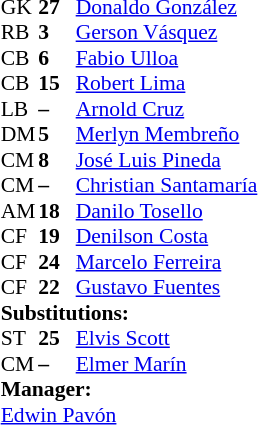<table style="font-size: 90%" cellspacing="0" cellpadding="0" align="center">
<tr>
<td colspan=4></td>
</tr>
<tr>
<th width="25"></th>
<th width="25"></th>
</tr>
<tr>
<td>GK</td>
<td><strong>27</strong></td>
<td> <a href='#'>Donaldo González</a></td>
</tr>
<tr>
<td>RB</td>
<td><strong>3</strong></td>
<td> <a href='#'>Gerson Vásquez</a></td>
</tr>
<tr>
<td>CB</td>
<td><strong>6</strong></td>
<td> <a href='#'>Fabio Ulloa</a></td>
</tr>
<tr>
<td>CB</td>
<td><strong>15</strong></td>
<td> <a href='#'>Robert Lima</a></td>
</tr>
<tr>
<td>LB</td>
<td><strong>–</strong></td>
<td> <a href='#'>Arnold Cruz</a></td>
</tr>
<tr>
<td>DM</td>
<td><strong>5</strong></td>
<td> <a href='#'>Merlyn Membreño</a></td>
</tr>
<tr>
<td>CM</td>
<td><strong>8</strong></td>
<td> <a href='#'>José Luis Pineda</a></td>
</tr>
<tr>
<td>CM</td>
<td><strong>–</strong></td>
<td> <a href='#'>Christian Santamaría</a></td>
</tr>
<tr>
<td>AM</td>
<td><strong>18</strong></td>
<td> <a href='#'>Danilo Tosello</a></td>
</tr>
<tr>
<td>CF</td>
<td><strong>19</strong></td>
<td> <a href='#'>Denilson Costa</a></td>
<td></td>
<td></td>
</tr>
<tr>
<td>CF</td>
<td><strong>24</strong></td>
<td> <a href='#'>Marcelo Ferreira</a></td>
</tr>
<tr>
<td>CF</td>
<td><strong>22</strong></td>
<td> <a href='#'>Gustavo Fuentes</a></td>
<td></td>
</tr>
<tr>
<td colspan=3><strong>Substitutions:</strong></td>
</tr>
<tr>
<td>ST</td>
<td><strong>25</strong></td>
<td> <a href='#'>Elvis Scott</a></td>
<td></td>
<td></td>
</tr>
<tr>
<td>CM</td>
<td><strong>–</strong></td>
<td> <a href='#'>Elmer Marín</a></td>
<td></td>
<td></td>
</tr>
<tr>
<td colspan=3><strong>Manager:</strong></td>
</tr>
<tr>
<td colspan=3> <a href='#'>Edwin Pavón</a></td>
</tr>
</table>
